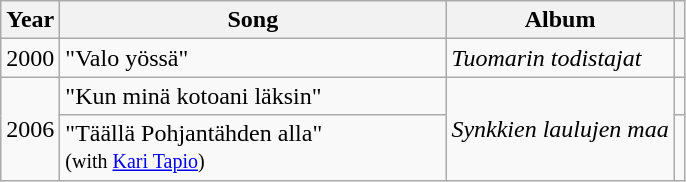<table class="wikitable">
<tr>
<th>Year</th>
<th width="250">Song</th>
<th>Album</th>
<th></th>
</tr>
<tr>
<td>2000</td>
<td>"Valo yössä"</td>
<td><em>Tuomarin todistajat</em></td>
<td style="text-align:center;"></td>
</tr>
<tr>
<td rowspan="2">2006</td>
<td>"Kun minä kotoani läksin"</td>
<td rowspan="2"><em>Synkkien laulujen maa</em></td>
<td style="text-align:center;"></td>
</tr>
<tr>
<td>"Täällä Pohjantähden alla"<br><small>(with <a href='#'>Kari Tapio</a>)</small></td>
<td style="text-align:center;"></td>
</tr>
</table>
